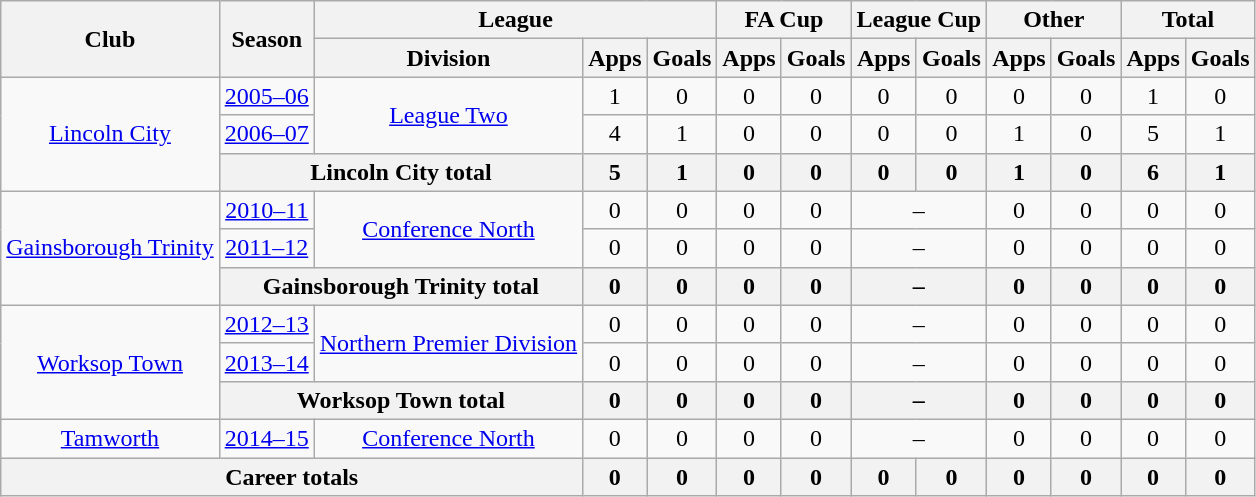<table class="wikitable" style="text-align: center;">
<tr>
<th rowspan="2">Club</th>
<th rowspan="2">Season</th>
<th colspan="3">League</th>
<th colspan="2">FA Cup</th>
<th colspan="2">League Cup</th>
<th colspan="2">Other</th>
<th colspan="2">Total</th>
</tr>
<tr>
<th>Division</th>
<th>Apps</th>
<th>Goals</th>
<th>Apps</th>
<th>Goals</th>
<th>Apps</th>
<th>Goals</th>
<th>Apps</th>
<th>Goals</th>
<th>Apps</th>
<th>Goals</th>
</tr>
<tr>
<td rowspan="3" valign="center"><a href='#'>Lincoln City</a></td>
<td><a href='#'>2005–06</a></td>
<td rowspan="2"><a href='#'>League Two</a></td>
<td>1</td>
<td>0</td>
<td>0</td>
<td>0</td>
<td>0</td>
<td>0</td>
<td>0</td>
<td>0</td>
<td>1</td>
<td>0</td>
</tr>
<tr>
<td><a href='#'>2006–07</a></td>
<td>4</td>
<td>1</td>
<td>0</td>
<td>0</td>
<td>0</td>
<td>0</td>
<td>1</td>
<td>0</td>
<td>5</td>
<td>1</td>
</tr>
<tr>
<th colspan="2">Lincoln City total</th>
<th>5</th>
<th>1</th>
<th>0</th>
<th>0</th>
<th>0</th>
<th>0</th>
<th>1</th>
<th>0</th>
<th>6</th>
<th>1</th>
</tr>
<tr>
<td rowspan="3" valign="center"><a href='#'>Gainsborough Trinity</a></td>
<td><a href='#'>2010–11</a></td>
<td rowspan="2"><a href='#'>Conference North</a></td>
<td>0</td>
<td>0</td>
<td>0</td>
<td>0</td>
<td colspan="2">–</td>
<td>0</td>
<td>0</td>
<td>0</td>
<td>0</td>
</tr>
<tr>
<td><a href='#'>2011–12</a></td>
<td>0</td>
<td>0</td>
<td>0</td>
<td>0</td>
<td colspan="2">–</td>
<td>0</td>
<td>0</td>
<td>0</td>
<td>0</td>
</tr>
<tr>
<th colspan="2">Gainsborough Trinity total</th>
<th>0</th>
<th>0</th>
<th>0</th>
<th>0</th>
<th colspan="2">–</th>
<th>0</th>
<th>0</th>
<th>0</th>
<th>0</th>
</tr>
<tr>
<td rowspan="3" valign="center"><a href='#'>Worksop Town</a></td>
<td><a href='#'>2012–13</a></td>
<td rowspan="2"><a href='#'>Northern Premier Division</a></td>
<td>0</td>
<td>0</td>
<td>0</td>
<td>0</td>
<td colspan="2">–</td>
<td>0</td>
<td>0</td>
<td>0</td>
<td>0</td>
</tr>
<tr>
<td><a href='#'>2013–14</a></td>
<td>0</td>
<td>0</td>
<td>0</td>
<td>0</td>
<td colspan="2">–</td>
<td>0</td>
<td>0</td>
<td>0</td>
<td>0</td>
</tr>
<tr>
<th colspan="2">Worksop Town total</th>
<th>0</th>
<th>0</th>
<th>0</th>
<th>0</th>
<th colspan="2">–</th>
<th>0</th>
<th>0</th>
<th>0</th>
<th>0</th>
</tr>
<tr>
<td valign="center"><a href='#'>Tamworth</a></td>
<td><a href='#'>2014–15</a></td>
<td><a href='#'>Conference North</a></td>
<td>0</td>
<td>0</td>
<td>0</td>
<td>0</td>
<td colspan="2">–</td>
<td>0</td>
<td>0</td>
<td>0</td>
<td>0</td>
</tr>
<tr>
<th colspan="3">Career totals</th>
<th>0</th>
<th>0</th>
<th>0</th>
<th>0</th>
<th>0</th>
<th>0</th>
<th>0</th>
<th>0</th>
<th>0</th>
<th>0</th>
</tr>
</table>
